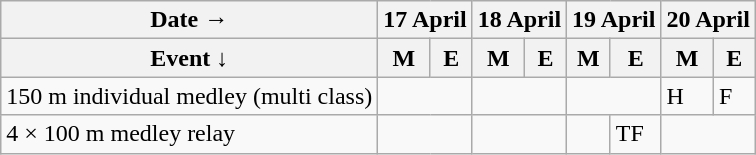<table class="wikitable swimming-schedule floatleft">
<tr>
<th>Date →</th>
<th colspan=2>17 April</th>
<th colspan=2>18 April</th>
<th colspan=2>19 April</th>
<th colspan=2>20 April</th>
</tr>
<tr>
<th>Event ↓</th>
<th>M</th>
<th>E</th>
<th>M</th>
<th>E</th>
<th>M</th>
<th>E</th>
<th>M</th>
<th>E</th>
</tr>
<tr>
<td class=event>150 m individual medley (multi class)</td>
<td colspan=2></td>
<td colspan=2></td>
<td colspan=2></td>
<td class=heats>H</td>
<td class=final>F</td>
</tr>
<tr>
<td class=event>4 × 100 m medley relay</td>
<td colspan=2></td>
<td colspan=2></td>
<td></td>
<td class=timed-final>TF</td>
<td colspan=2></td>
</tr>
</table>
